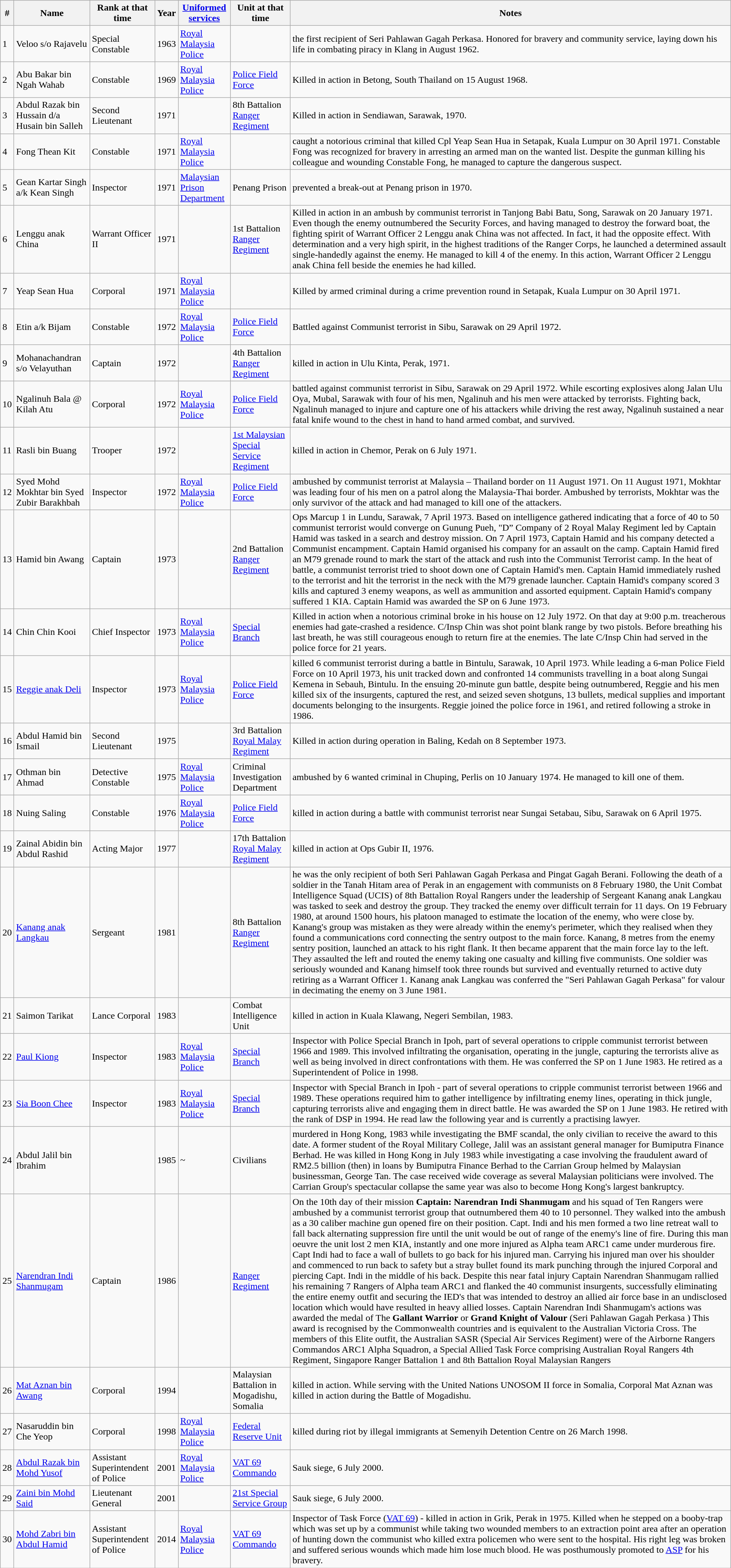<table class="wikitable sortable">
<tr>
<th>#</th>
<th>Name</th>
<th>Rank at that time</th>
<th>Year</th>
<th><a href='#'>Uniformed services</a></th>
<th>Unit at that time</th>
<th>Notes</th>
</tr>
<tr>
<td>1</td>
<td>Veloo s/o Rajavelu</td>
<td>Special Constable</td>
<td>1963</td>
<td><a href='#'>Royal Malaysia Police</a></td>
<td></td>
<td>the first recipient of Seri Pahlawan Gagah Perkasa. Honored for bravery and community service, laying down his life in combating piracy in Klang in August 1962.</td>
</tr>
<tr>
<td>2</td>
<td>Abu Bakar bin Ngah Wahab</td>
<td>Constable</td>
<td>1969</td>
<td><a href='#'>Royal Malaysia Police</a></td>
<td><a href='#'>Police Field Force</a></td>
<td>Killed in action in Betong, South Thailand on 15 August 1968.</td>
</tr>
<tr>
<td>3</td>
<td>Abdul Razak bin Hussain d/a Husain bin Salleh</td>
<td>Second Lieutenant</td>
<td>1971</td>
<td></td>
<td>8th Battalion <a href='#'>Ranger Regiment</a></td>
<td>Killed in action in Sendiawan, Sarawak, 1970.</td>
</tr>
<tr>
<td>4</td>
<td>Fong Thean Kit</td>
<td>Constable</td>
<td>1971</td>
<td><a href='#'>Royal Malaysia Police</a></td>
<td></td>
<td>caught a notorious criminal that killed Cpl Yeap Sean Hua in Setapak, Kuala Lumpur on 30 April 1971. Constable Fong was recognized for bravery in arresting an armed man on the wanted list. Despite the gunman killing his colleague and wounding Constable Fong, he managed to capture the dangerous suspect.</td>
</tr>
<tr>
<td>5</td>
<td>Gean Kartar Singh a/k Kean Singh</td>
<td>Inspector</td>
<td>1971</td>
<td><a href='#'>Malaysian Prison Department</a></td>
<td>Penang Prison</td>
<td>prevented a break-out at Penang prison in 1970.</td>
</tr>
<tr>
<td>6</td>
<td>Lenggu anak China</td>
<td>Warrant Officer II</td>
<td>1971</td>
<td></td>
<td>1st Battalion <a href='#'>Ranger Regiment</a></td>
<td>Killed in action in an ambush by communist terrorist in Tanjong Babi Batu, Song, Sarawak on 20 January 1971. Even though the enemy outnumbered the Security Forces, and having managed to destroy the forward boat, the fighting spirit of Warrant Officer 2 Lenggu anak China was not affected. In fact, it had the opposite effect. With determination and a very high spirit, in the highest traditions of the Ranger Corps, he launched a determined assault single-handedly against the enemy. He managed to kill 4 of the enemy. In this action, Warrant Officer 2 Lenggu anak China fell beside the enemies he had killed.</td>
</tr>
<tr>
<td>7</td>
<td>Yeap Sean Hua</td>
<td>Corporal</td>
<td>1971</td>
<td><a href='#'>Royal Malaysia Police</a></td>
<td></td>
<td>Killed by armed criminal during a crime prevention round in Setapak, Kuala Lumpur on 30 April 1971.</td>
</tr>
<tr>
<td>8</td>
<td>Etin a/k Bijam</td>
<td>Constable</td>
<td>1972</td>
<td><a href='#'>Royal Malaysia Police</a></td>
<td><a href='#'>Police Field Force</a></td>
<td>Battled against Communist terrorist in Sibu, Sarawak on 29 April 1972.</td>
</tr>
<tr>
<td>9</td>
<td>Mohanachandran s/o Velayuthan</td>
<td>Captain</td>
<td>1972</td>
<td></td>
<td>4th Battalion <a href='#'>Ranger Regiment</a></td>
<td>killed in action in Ulu Kinta, Perak, 1971.</td>
</tr>
<tr>
<td>10</td>
<td>Ngalinuh Bala @ Kilah Atu</td>
<td>Corporal</td>
<td>1972</td>
<td><a href='#'>Royal Malaysia Police</a></td>
<td><a href='#'>Police Field Force</a></td>
<td>battled against communist terrorist in Sibu, Sarawak on 29 April 1972. While escorting explosives along Jalan Ulu Oya, Mubal, Sarawak with four of his men, Ngalinuh and his men were attacked by terrorists. Fighting back, Ngalinuh managed to injure and capture one of his attackers while driving the rest away, Ngalinuh sustained a near fatal knife wound to the chest in hand to hand armed combat, and survived.</td>
</tr>
<tr>
<td>11</td>
<td>Rasli bin Buang</td>
<td>Trooper</td>
<td>1972</td>
<td></td>
<td><a href='#'>1st Malaysian Special Service Regiment</a></td>
<td>killed in action in Chemor, Perak on 6 July 1971.</td>
</tr>
<tr>
<td>12</td>
<td>Syed Mohd Mokhtar bin Syed Zubir Barakhbah</td>
<td>Inspector</td>
<td>1972</td>
<td><a href='#'>Royal Malaysia Police</a></td>
<td><a href='#'>Police Field Force</a></td>
<td>ambushed by communist terrorist at Malaysia – Thailand border on 11 August 1971. On 11 August 1971, Mokhtar was leading four of his men on a patrol along the Malaysia-Thai border. Ambushed by terrorists, Mokhtar was the only survivor of the attack and had managed to kill one of the attackers.</td>
</tr>
<tr>
<td>13</td>
<td>Hamid bin Awang</td>
<td>Captain</td>
<td>1973</td>
<td></td>
<td>2nd Battalion <a href='#'>Ranger Regiment</a></td>
<td>Ops Marcup 1 in Lundu, Sarawak, 7 April 1973. Based on intelligence gathered indicating that a force of 40 to 50 communist terrorist would converge on Gunung Pueh, "D” Company of 2 Royal Malay Regiment led by Captain Hamid was tasked in a search and destroy mission. On 7 April 1973, Captain Hamid and his company detected a Communist encampment. Captain Hamid organised his company for an assault on the camp. Captain Hamid fired an M79 grenade round to mark the start of the attack and rush into the Communist Terrorist camp. In the heat of battle, a communist terrorist tried to shoot down one of Captain Hamid's men. Captain Hamid immediately rushed to the terrorist and hit the terrorist in the neck with the M79 grenade launcher. Captain Hamid's company scored 3 kills and captured 3 enemy weapons, as well as ammunition and assorted equipment. Captain Hamid's company suffered 1 KIA. Captain Hamid was awarded the SP on 6 June 1973.</td>
</tr>
<tr>
<td>14</td>
<td>Chin Chin Kooi</td>
<td>Chief Inspector</td>
<td>1973</td>
<td><a href='#'>Royal Malaysia Police</a></td>
<td><a href='#'>Special Branch</a></td>
<td>Killed in action when a notorious criminal broke in his house on 12 July 1972. On that day at 9:00 p.m. treacherous enemies had gate-crashed a residence. C/Insp Chin was shot point blank range by two pistols. Before breathing his last breath, he was still courageous enough to return fire at the enemies. The late C/Insp Chin had served in the police force for 21 years.</td>
</tr>
<tr>
<td>15</td>
<td><a href='#'>Reggie anak Deli</a></td>
<td>Inspector</td>
<td>1973</td>
<td><a href='#'>Royal Malaysia Police</a></td>
<td><a href='#'>Police Field Force</a></td>
<td>killed 6 communist terrorist during a battle in Bintulu, Sarawak, 10 April 1973. While leading a 6-man Police Field Force on 10 April 1973, his unit tracked down and confronted 14 communists travelling in a boat along Sungai Kemena in Sebauh, Bintulu. In the ensuing 20-minute gun battle, despite being outnumbered, Reggie and his men killed six of the insurgents, captured the rest, and seized seven shotguns, 13 bullets, medical supplies and important documents belonging to the insurgents.  Reggie joined the police force in 1961, and retired following a stroke in 1986.</td>
</tr>
<tr>
<td>16</td>
<td>Abdul Hamid bin Ismail</td>
<td>Second Lieutenant</td>
<td>1975</td>
<td></td>
<td>3rd Battalion <a href='#'>Royal Malay Regiment</a></td>
<td>Killed in action during operation in Baling, Kedah on 8 September 1973.</td>
</tr>
<tr>
<td>17</td>
<td>Othman bin Ahmad</td>
<td>Detective Constable</td>
<td>1975</td>
<td><a href='#'>Royal Malaysia Police</a></td>
<td>Criminal Investigation Department</td>
<td>ambushed by 6 wanted criminal in Chuping, Perlis on 10 January 1974. He managed to kill one of them.</td>
</tr>
<tr>
<td>18</td>
<td>Nuing Saling</td>
<td>Constable</td>
<td>1976</td>
<td><a href='#'>Royal Malaysia Police</a></td>
<td><a href='#'>Police Field Force</a></td>
<td>killed in action during a battle with communist terrorist near Sungai Setabau, Sibu, Sarawak on 6 April 1975.</td>
</tr>
<tr>
<td>19</td>
<td>Zainal Abidin bin Abdul Rashid</td>
<td>Acting Major</td>
<td>1977</td>
<td></td>
<td>17th Battalion <a href='#'>Royal Malay Regiment</a></td>
<td>killed in action at Ops Gubir II, 1976.</td>
</tr>
<tr>
<td>20</td>
<td><a href='#'>Kanang anak Langkau</a></td>
<td>Sergeant</td>
<td>1981</td>
<td></td>
<td>8th Battalion <a href='#'>Ranger Regiment</a></td>
<td>he was the only recipient of both Seri Pahlawan Gagah Perkasa and Pingat Gagah Berani. Following the death of a soldier in the Tanah Hitam area of Perak in an engagement with communists on 8 February 1980, the Unit Combat Intelligence Squad (UCIS) of 8th Battalion Royal Rangers under the leadership of Sergeant Kanang anak Langkau was tasked to seek and destroy the group. They tracked the enemy over difficult terrain for 11 days. On 19 February 1980, at around 1500 hours, his platoon managed to estimate the location of the enemy, who were close by. Kanang's group was mistaken as they were already within the enemy's perimeter, which they realised when they found a communications cord connecting the sentry outpost to the main force. Kanang, 8 metres from the enemy sentry position, launched an attack to his right flank. It then became apparent that the main force lay to the left. They assaulted the left and routed the enemy taking one casualty and killing five communists. One soldier was seriously wounded and Kanang himself took three rounds but survived and eventually returned to active duty retiring as a Warrant Officer 1. Kanang anak Langkau was conferred the "Seri Pahlawan Gagah Perkasa" for valour in decimating the enemy on 3 June 1981.</td>
</tr>
<tr>
<td>21</td>
<td>Saimon Tarikat</td>
<td>Lance Corporal</td>
<td>1983</td>
<td></td>
<td>Combat Intelligence Unit</td>
<td>killed in action in Kuala Klawang, Negeri Sembilan, 1983.</td>
</tr>
<tr>
<td>22</td>
<td><a href='#'>Paul Kiong</a></td>
<td>Inspector</td>
<td>1983</td>
<td><a href='#'>Royal Malaysia Police</a></td>
<td><a href='#'>Special Branch</a></td>
<td>Inspector with Police Special Branch in Ipoh, part of several operations to cripple communist terrorist between 1966 and 1989. This involved infiltrating the organisation, operating in the jungle, capturing the terrorists alive as well as being involved in direct confrontations with them. He was conferred the SP on 1 June 1983. He retired as a Superintendent of Police in 1998.</td>
</tr>
<tr>
<td>23</td>
<td><a href='#'>Sia Boon Chee</a></td>
<td>Inspector</td>
<td>1983</td>
<td><a href='#'>Royal Malaysia Police</a></td>
<td><a href='#'>Special Branch</a></td>
<td>Inspector with Special Branch in Ipoh - part of several operations to cripple communist terrorist between 1966 and 1989. These operations required him to gather intelligence by infiltrating enemy lines, operating in thick jungle, capturing terrorists alive and engaging them in direct battle. He was awarded the SP on 1 June 1983. He retired with the rank of DSP in 1994. He read law the following year and is currently a practising lawyer.</td>
</tr>
<tr>
<td>24</td>
<td>Abdul Jalil bin Ibrahim</td>
<td></td>
<td>1985</td>
<td>~</td>
<td>Civilians</td>
<td>murdered in Hong Kong, 1983 while investigating the BMF scandal, the only civilian to receive the award to this date. A former student of the Royal Military College, Jalil was an assistant general manager for Bumiputra Finance Berhad. He was killed in Hong Kong in July 1983 while investigating a case involving the fraudulent award of RM2.5 billion (then) in loans by Bumiputra Finance Berhad to the Carrian Group helmed by Malaysian businessman, George Tan. The case received wide coverage as several Malaysian politicians were involved. The Carrian Group's spectacular collapse the same year was also to become Hong Kong's largest bankruptcy.</td>
</tr>
<tr>
<td>25</td>
<td><a href='#'>Narendran Indi Shanmugam</a></td>
<td>Captain</td>
<td>1986</td>
<td></td>
<td><a href='#'>Ranger Regiment</a></td>
<td>On the 10th day of their mission <strong>Captain: Narendran Indi Shanmugam</strong> and his squad of Ten Rangers were ambushed by a communist terrorist group that outnumbered them 40 to 10 personnel. They walked into the ambush as a 30 caliber machine gun opened fire on their position. Capt. Indi and his men formed a two line retreat wall to fall back alternating suppression fire until the unit would be out of range of the enemy's line of fire. During this man oeuvre the unit lost 2 men KIA, instantly and one more injured  as Alpha team ARC1 came under murderous fire. Capt Indi had to face a wall of bullets to go back for his injured man. Carrying his injured man over his shoulder and commenced to run back to safety but a stray bullet found its mark punching through the injured Corporal and piercing Capt. Indi in the middle of his back. Despite this near fatal injury Captain Narendran Shanmugam rallied his remaining 7 Rangers of Alpha team ARC1 and flanked the 40 communist insurgents, successfully eliminating the entire enemy outfit and securing the IED's that was intended to destroy an allied air force base in an undisclosed location which would have resulted in heavy allied losses. Captain Narendran Indi  Shanmugam's actions was awarded the medal of The <strong>Gallant Warrior</strong> or <strong>Grand Knight of Valour</strong> (Seri Pahlawan Gagah Perkasa ) This award is recognised by the Commonwealth countries and is equivalent to the Australian Victoria Cross. The members of this Elite outfit, the Australian SASR (Special Air Services Regiment) were of the Airborne Rangers Commandos ARC1 Alpha Squadron, a Special Allied Task Force comprising Australian Royal Rangers 4th Regiment, Singapore Ranger Battalion 1 and 8th Battalion Royal Malaysian Rangers</td>
</tr>
<tr>
<td>26</td>
<td><a href='#'>Mat Aznan bin Awang</a></td>
<td>Corporal</td>
<td>1994</td>
<td></td>
<td>Malaysian Battalion in Mogadishu, Somalia</td>
<td>killed in action. While serving with the United Nations UNOSOM II force in Somalia, Corporal Mat Aznan was killed in action during the Battle of Mogadishu.</td>
</tr>
<tr>
<td>27</td>
<td>Nasaruddin bin Che Yeop</td>
<td>Corporal</td>
<td>1998</td>
<td><a href='#'>Royal Malaysia Police</a></td>
<td><a href='#'>Federal Reserve Unit</a></td>
<td>killed during riot by illegal immigrants at Semenyih Detention Centre on 26 March 1998.</td>
</tr>
<tr>
<td>28</td>
<td><a href='#'>Abdul Razak bin Mohd Yusof</a></td>
<td>Assistant Superintendent of Police</td>
<td>2001</td>
<td><a href='#'>Royal Malaysia Police</a></td>
<td><a href='#'>VAT 69 Commando</a></td>
<td>Sauk siege, 6 July 2000.</td>
</tr>
<tr>
<td>29</td>
<td><a href='#'>Zaini bin Mohd Said</a></td>
<td>Lieutenant General</td>
<td>2001</td>
<td></td>
<td><a href='#'>21st Special Service Group</a></td>
<td>Sauk siege, 6 July 2000.</td>
</tr>
<tr>
<td>30</td>
<td><a href='#'>Mohd Zabri bin Abdul Hamid</a></td>
<td>Assistant Superintendent of Police</td>
<td>2014</td>
<td><a href='#'>Royal Malaysia Police</a></td>
<td><a href='#'>VAT 69 Commando</a></td>
<td>Inspector of Task Force (<a href='#'>VAT 69</a>) - killed in action in Grik, Perak in 1975. Killed when he stepped on a booby-trap which was set up by a communist while taking two wounded members to an extraction point area after an operation of hunting down the communist who killed extra policemen who were sent to the hospital. His right leg was broken and suffered serious wounds which made him lose much blood. He was posthumously promoted to <a href='#'>ASP</a> for his bravery.</td>
</tr>
</table>
